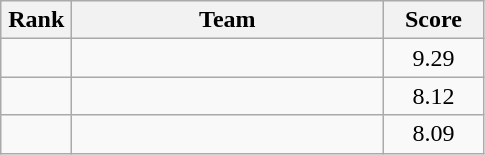<table class=wikitable style="text-align:center">
<tr>
<th width=40>Rank</th>
<th width=200>Team</th>
<th width=60>Score</th>
</tr>
<tr>
<td></td>
<td align=left></td>
<td>9.29</td>
</tr>
<tr>
<td></td>
<td align=left></td>
<td>8.12</td>
</tr>
<tr>
<td></td>
<td align=left></td>
<td>8.09</td>
</tr>
</table>
